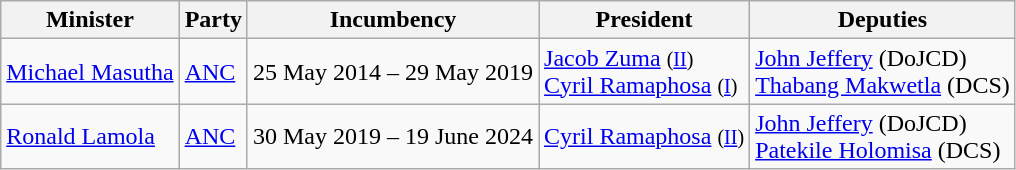<table class="wikitable">
<tr>
<th>Minister</th>
<th>Party</th>
<th>Incumbency</th>
<th>President</th>
<th>Deputies</th>
</tr>
<tr>
<td><a href='#'>Michael Masutha</a></td>
<td><a href='#'>ANC</a></td>
<td>25 May 2014 – 29 May 2019</td>
<td><a href='#'>Jacob Zuma</a> <small>(<a href='#'>II</a>)</small><br><a href='#'>Cyril Ramaphosa</a> <small>(<a href='#'>I</a>)</small></td>
<td><a href='#'>John Jeffery</a> (DoJCD)<br><a href='#'>Thabang Makwetla</a> (DCS)</td>
</tr>
<tr>
<td><a href='#'>Ronald Lamola</a></td>
<td><a href='#'>ANC</a></td>
<td>30 May 2019 – 19 June 2024</td>
<td><a href='#'>Cyril Ramaphosa</a> <small>(<a href='#'>II</a>)</small></td>
<td><a href='#'>John Jeffery</a> (DoJCD)<br><a href='#'>Patekile Holomisa</a> (DCS)</td>
</tr>
</table>
